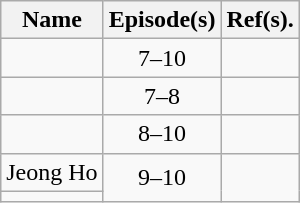<table class="wikitable" style="text-align:center;">
<tr>
<th>Name</th>
<th>Episode(s)</th>
<th>Ref(s).</th>
</tr>
<tr>
<td></td>
<td>7–10</td>
<td></td>
</tr>
<tr>
<td></td>
<td>7–8</td>
<td></td>
</tr>
<tr>
<td></td>
<td>8–10</td>
<td></td>
</tr>
<tr>
<td>Jeong Ho</td>
<td rowspan=2>9–10</td>
<td rowspan=2></td>
</tr>
<tr>
<td></td>
</tr>
</table>
